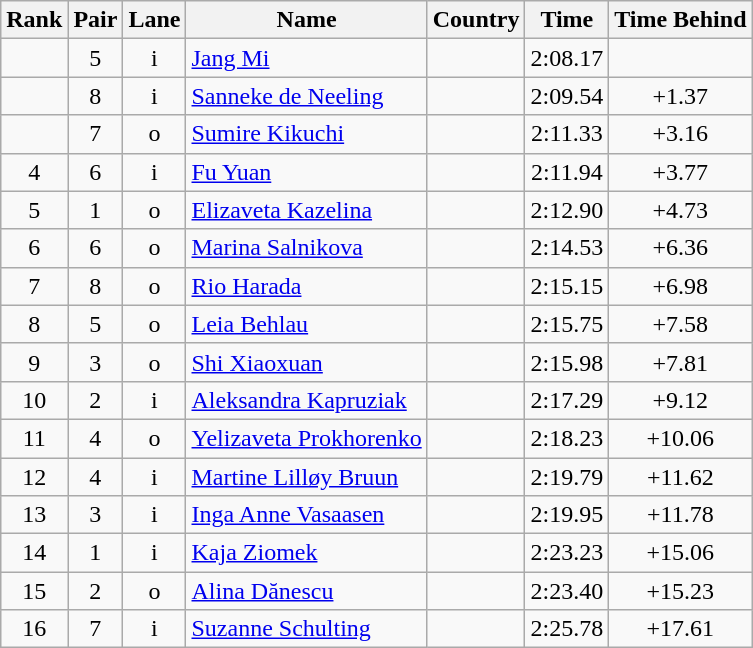<table class="wikitable sortable" style="text-align:center">
<tr>
<th>Rank</th>
<th>Pair</th>
<th>Lane</th>
<th>Name</th>
<th>Country</th>
<th>Time</th>
<th>Time Behind</th>
</tr>
<tr>
<td></td>
<td>5</td>
<td>i</td>
<td align=left><a href='#'>Jang Mi</a></td>
<td align=left></td>
<td>2:08.17</td>
<td></td>
</tr>
<tr>
<td></td>
<td>8</td>
<td>i</td>
<td align=left><a href='#'>Sanneke de Neeling</a></td>
<td align=left></td>
<td>2:09.54</td>
<td>+1.37</td>
</tr>
<tr>
<td></td>
<td>7</td>
<td>o</td>
<td align=left><a href='#'>Sumire Kikuchi</a></td>
<td align=left></td>
<td>2:11.33</td>
<td>+3.16</td>
</tr>
<tr>
<td>4</td>
<td>6</td>
<td>i</td>
<td align=left><a href='#'>Fu Yuan</a></td>
<td align=left></td>
<td>2:11.94</td>
<td>+3.77</td>
</tr>
<tr>
<td>5</td>
<td>1</td>
<td>o</td>
<td align=left><a href='#'>Elizaveta Kazelina</a></td>
<td align=left></td>
<td>2:12.90</td>
<td>+4.73</td>
</tr>
<tr>
<td>6</td>
<td>6</td>
<td>o</td>
<td align=left><a href='#'>Marina Salnikova</a></td>
<td align=left></td>
<td>2:14.53</td>
<td>+6.36</td>
</tr>
<tr>
<td>7</td>
<td>8</td>
<td>o</td>
<td align=left><a href='#'>Rio Harada</a></td>
<td align=left></td>
<td>2:15.15</td>
<td>+6.98</td>
</tr>
<tr>
<td>8</td>
<td>5</td>
<td>o</td>
<td align=left><a href='#'>Leia Behlau</a></td>
<td align=left></td>
<td>2:15.75</td>
<td>+7.58</td>
</tr>
<tr>
<td>9</td>
<td>3</td>
<td>o</td>
<td align=left><a href='#'>Shi Xiaoxuan</a></td>
<td align=left></td>
<td>2:15.98</td>
<td>+7.81</td>
</tr>
<tr>
<td>10</td>
<td>2</td>
<td>i</td>
<td align=left><a href='#'>Aleksandra Kapruziak</a></td>
<td align=left></td>
<td>2:17.29</td>
<td>+9.12</td>
</tr>
<tr>
<td>11</td>
<td>4</td>
<td>o</td>
<td align=left><a href='#'>Yelizaveta Prokhorenko</a></td>
<td align=left></td>
<td>2:18.23</td>
<td>+10.06</td>
</tr>
<tr>
<td>12</td>
<td>4</td>
<td>i</td>
<td align=left><a href='#'>Martine Lilløy Bruun</a></td>
<td align=left></td>
<td>2:19.79</td>
<td>+11.62</td>
</tr>
<tr>
<td>13</td>
<td>3</td>
<td>i</td>
<td align=left><a href='#'>Inga Anne Vasaasen</a></td>
<td align=left></td>
<td>2:19.95</td>
<td>+11.78</td>
</tr>
<tr>
<td>14</td>
<td>1</td>
<td>i</td>
<td align=left><a href='#'>Kaja Ziomek</a></td>
<td align=left></td>
<td>2:23.23</td>
<td>+15.06</td>
</tr>
<tr>
<td>15</td>
<td>2</td>
<td>o</td>
<td align=left><a href='#'>Alina Dănescu</a></td>
<td align=left></td>
<td>2:23.40</td>
<td>+15.23</td>
</tr>
<tr>
<td>16</td>
<td>7</td>
<td>i</td>
<td align=left><a href='#'>Suzanne Schulting</a></td>
<td align=left></td>
<td>2:25.78</td>
<td>+17.61</td>
</tr>
</table>
